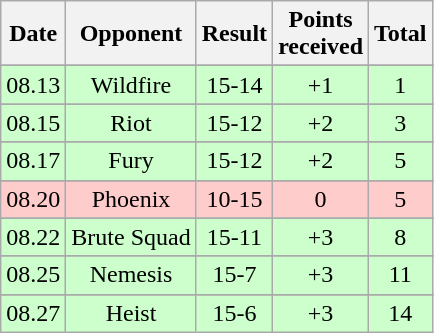<table class="wikitable"; width:50%;">
<tr>
<th>Date</th>
<th>Opponent</th>
<th>Result</th>
<th>Points<br>received</th>
<th>Total</th>
</tr>
<tr>
</tr>
<tr bgcolor=#ccffcc>
<td style="text-align: center;">08.13</td>
<td style="text-align: center;">Wildfire</td>
<td style="text-align: center;">15-14</td>
<td style="text-align: center;">+1</td>
<td style="text-align: center;">1</td>
</tr>
<tr>
</tr>
<tr bgcolor=#ccffcc>
<td style="text-align: center;">08.15</td>
<td style="text-align: center;">Riot</td>
<td style="text-align: center;">15-12</td>
<td style="text-align: center;">+2</td>
<td style="text-align: center;">3</td>
</tr>
<tr>
</tr>
<tr bgcolor=#ccffcc>
<td style="text-align: center;">08.17</td>
<td style="text-align: center;">Fury</td>
<td style="text-align: center;">15-12</td>
<td style="text-align: center;">+2</td>
<td style="text-align: center;">5</td>
</tr>
<tr>
</tr>
<tr bgcolor=#ffcccc>
<td style="text-align: center;">08.20</td>
<td style="text-align: center;">Phoenix</td>
<td style="text-align: center;">10-15</td>
<td style="text-align: center;">0</td>
<td style="text-align: center;">5</td>
</tr>
<tr>
</tr>
<tr bgcolor=#ccffcc>
<td style="text-align: center;">08.22</td>
<td style="text-align: center;">Brute Squad</td>
<td style="text-align: center;">15-11</td>
<td style="text-align: center;">+3</td>
<td style="text-align: center;">8</td>
</tr>
<tr>
</tr>
<tr bgcolor=#ccffcc>
<td style="text-align: center;">08.25</td>
<td style="text-align: center;">Nemesis</td>
<td style="text-align: center;">15-7</td>
<td style="text-align: center;">+3</td>
<td style="text-align: center;">11</td>
</tr>
<tr>
</tr>
<tr bgcolor=#ccffcc>
<td style="text-align: center;">08.27</td>
<td style="text-align: center;">Heist</td>
<td style="text-align: center;">15-6</td>
<td style="text-align: center;">+3</td>
<td style="text-align: center;">14</td>
</tr>
</table>
